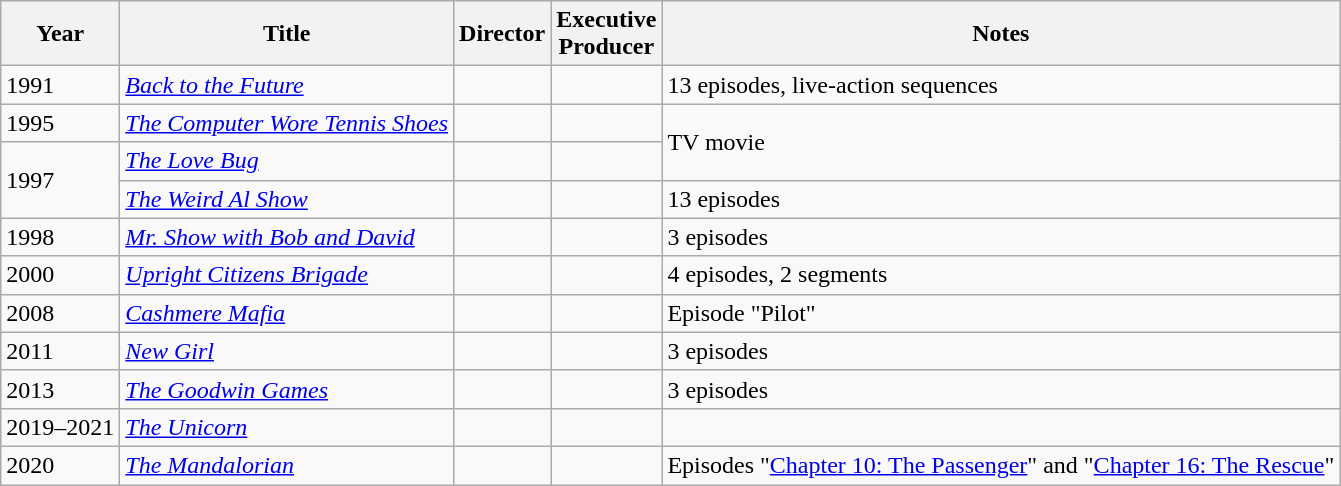<table class="wikitable plainrowheaders">
<tr>
<th>Year</th>
<th>Title</th>
<th>Director</th>
<th>Executive<br>Producer</th>
<th>Notes</th>
</tr>
<tr>
<td>1991</td>
<td><em><a href='#'>Back to the Future</a></em></td>
<td></td>
<td></td>
<td>13 episodes, live-action sequences</td>
</tr>
<tr>
<td>1995</td>
<td><em><a href='#'>The Computer Wore Tennis Shoes</a></em></td>
<td></td>
<td></td>
<td rowspan=2>TV movie</td>
</tr>
<tr>
<td rowspan=2>1997</td>
<td><em><a href='#'>The Love Bug</a></em></td>
<td></td>
<td></td>
</tr>
<tr>
<td><em><a href='#'>The Weird Al Show</a></em></td>
<td></td>
<td></td>
<td>13 episodes</td>
</tr>
<tr>
<td>1998</td>
<td><em><a href='#'>Mr. Show with Bob and David</a></em></td>
<td></td>
<td></td>
<td>3 episodes</td>
</tr>
<tr>
<td>2000</td>
<td><em><a href='#'>Upright Citizens Brigade</a></em></td>
<td></td>
<td></td>
<td>4 episodes, 2 segments</td>
</tr>
<tr>
<td>2008</td>
<td><em><a href='#'>Cashmere Mafia</a></em></td>
<td></td>
<td></td>
<td>Episode "Pilot"</td>
</tr>
<tr>
<td>2011</td>
<td><em><a href='#'>New Girl</a></em></td>
<td></td>
<td></td>
<td>3 episodes</td>
</tr>
<tr>
<td>2013</td>
<td><em><a href='#'>The Goodwin Games</a></em></td>
<td></td>
<td></td>
<td>3 episodes</td>
</tr>
<tr>
<td>2019–2021</td>
<td><em><a href='#'>The Unicorn</a></em></td>
<td></td>
<td></td>
<td></td>
</tr>
<tr>
<td>2020</td>
<td><em><a href='#'>The Mandalorian</a></em></td>
<td></td>
<td></td>
<td>Episodes "<a href='#'>Chapter 10: The Passenger</a>" and "<a href='#'>Chapter 16: The Rescue</a>"</td>
</tr>
</table>
